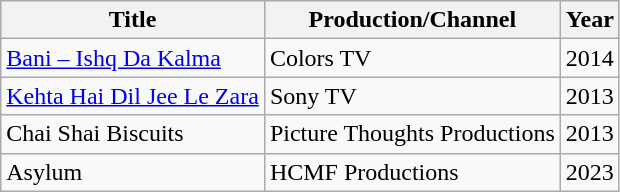<table class="wikitable">
<tr>
<th>Title</th>
<th>Production/Channel</th>
<th>Year</th>
</tr>
<tr>
<td><a href='#'>Bani – Ishq Da Kalma</a></td>
<td>Colors TV</td>
<td>2014</td>
</tr>
<tr>
<td><a href='#'>Kehta Hai Dil Jee Le Zara</a></td>
<td>Sony TV</td>
<td>2013</td>
</tr>
<tr>
<td>Chai Shai Biscuits</td>
<td>Picture Thoughts Productions</td>
<td>2013</td>
</tr>
<tr>
<td>Asylum</td>
<td>HCMF Productions</td>
<td>2023</td>
</tr>
</table>
